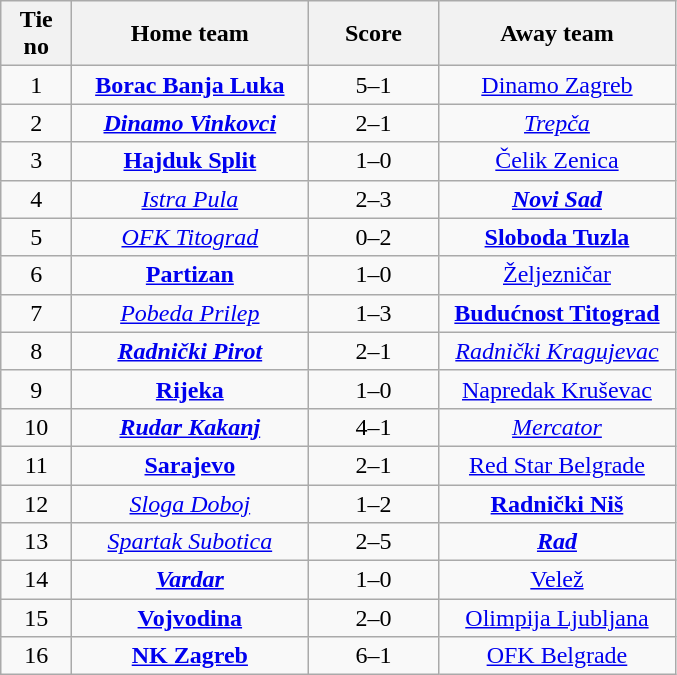<table class="wikitable" style="text-align: center">
<tr>
<th width=40>Tie no</th>
<th width=150>Home team</th>
<th width=80>Score</th>
<th width=150>Away team</th>
</tr>
<tr>
<td>1</td>
<td><strong><a href='#'>Borac Banja Luka</a></strong></td>
<td>5–1</td>
<td><a href='#'>Dinamo Zagreb</a></td>
</tr>
<tr>
<td>2</td>
<td><strong><em><a href='#'>Dinamo Vinkovci</a></em></strong></td>
<td>2–1</td>
<td><em><a href='#'>Trepča</a></em></td>
</tr>
<tr>
<td>3</td>
<td><strong><a href='#'>Hajduk Split</a></strong></td>
<td>1–0</td>
<td><a href='#'>Čelik Zenica</a></td>
</tr>
<tr>
<td>4</td>
<td><em><a href='#'>Istra Pula</a></em></td>
<td>2–3</td>
<td><strong><em><a href='#'>Novi Sad</a></em></strong></td>
</tr>
<tr>
<td>5</td>
<td><em><a href='#'>OFK Titograd</a></em></td>
<td>0–2</td>
<td><strong><a href='#'>Sloboda Tuzla</a></strong></td>
</tr>
<tr>
<td>6</td>
<td><strong><a href='#'>Partizan</a></strong></td>
<td>1–0</td>
<td><a href='#'>Željezničar</a></td>
</tr>
<tr>
<td>7</td>
<td><em><a href='#'>Pobeda Prilep</a></em></td>
<td>1–3</td>
<td><strong><a href='#'>Budućnost Titograd</a></strong></td>
</tr>
<tr>
<td>8</td>
<td><strong><em><a href='#'>Radnički Pirot</a></em></strong></td>
<td>2–1</td>
<td><em><a href='#'>Radnički Kragujevac</a></em></td>
</tr>
<tr>
<td>9</td>
<td><strong><a href='#'>Rijeka</a></strong></td>
<td>1–0</td>
<td><a href='#'>Napredak Kruševac</a></td>
</tr>
<tr>
<td>10</td>
<td><strong><em><a href='#'>Rudar Kakanj</a></em></strong></td>
<td>4–1</td>
<td><em><a href='#'>Mercator</a></em></td>
</tr>
<tr>
<td>11</td>
<td><strong><a href='#'>Sarajevo</a></strong></td>
<td>2–1</td>
<td><a href='#'>Red Star Belgrade</a></td>
</tr>
<tr>
<td>12</td>
<td><em><a href='#'>Sloga Doboj</a></em></td>
<td>1–2</td>
<td><strong><a href='#'>Radnički Niš</a></strong></td>
</tr>
<tr>
<td>13</td>
<td><em><a href='#'>Spartak Subotica</a></em></td>
<td>2–5</td>
<td><strong><em><a href='#'>Rad</a></em></strong></td>
</tr>
<tr>
<td>14</td>
<td><strong><em><a href='#'>Vardar</a></em></strong></td>
<td>1–0</td>
<td><a href='#'>Velež</a></td>
</tr>
<tr>
<td>15</td>
<td><strong><a href='#'>Vojvodina</a></strong></td>
<td>2–0</td>
<td><a href='#'>Olimpija Ljubljana</a></td>
</tr>
<tr>
<td>16</td>
<td><strong><a href='#'>NK Zagreb</a></strong></td>
<td>6–1</td>
<td><a href='#'>OFK Belgrade</a></td>
</tr>
</table>
